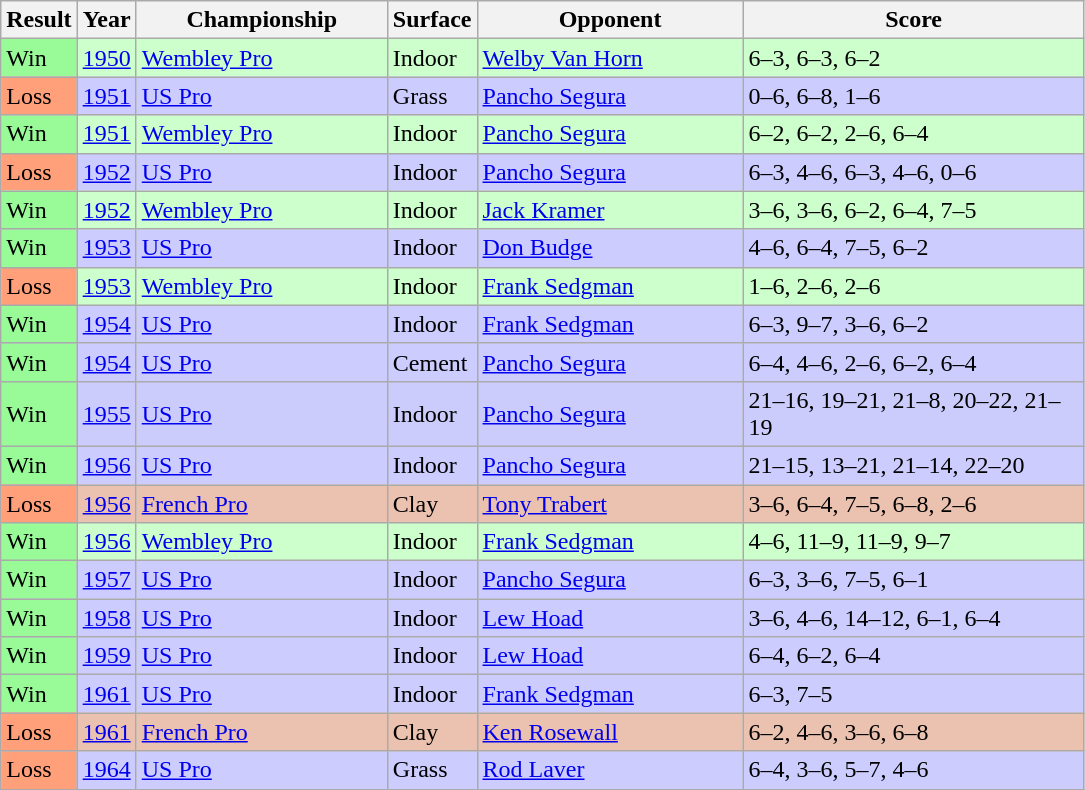<table class="sortable wikitable">
<tr>
<th>Result</th>
<th>Year</th>
<th style="width:160px">Championship</th>
<th>Surface</th>
<th style="width:170px">Opponent</th>
<th style="width:220px" class="unsortable">Score</th>
</tr>
<tr style="background:#ccffcc;">
<td style="background:#98fb98;">Win</td>
<td><a href='#'>1950</a></td>
<td><a href='#'>Wembley Pro</a></td>
<td>Indoor</td>
<td> <a href='#'>Welby Van Horn</a></td>
<td>6–3, 6–3, 6–2</td>
</tr>
<tr style="background:#ccccff;">
<td style="background:#ffa07a;">Loss</td>
<td><a href='#'>1951</a></td>
<td><a href='#'>US Pro</a></td>
<td>Grass</td>
<td> <a href='#'>Pancho Segura</a></td>
<td>0–6, 6–8, 1–6</td>
</tr>
<tr style="background:#ccffcc;">
<td style="background:#98fb98;">Win</td>
<td><a href='#'>1951</a></td>
<td><a href='#'>Wembley Pro</a></td>
<td>Indoor</td>
<td> <a href='#'>Pancho Segura</a></td>
<td>6–2, 6–2, 2–6, 6–4</td>
</tr>
<tr style="background:#ccccff;">
<td style="background:#ffa07a;">Loss</td>
<td><a href='#'>1952</a></td>
<td><a href='#'>US Pro</a></td>
<td>Indoor</td>
<td> <a href='#'>Pancho Segura</a></td>
<td>6–3, 4–6, 6–3, 4–6, 0–6</td>
</tr>
<tr style="background:#ccffcc;">
<td style="background:#98fb98;">Win</td>
<td><a href='#'>1952</a></td>
<td><a href='#'>Wembley Pro</a></td>
<td>Indoor</td>
<td> <a href='#'>Jack Kramer</a></td>
<td>3–6, 3–6, 6–2, 6–4, 7–5</td>
</tr>
<tr style="background:#ccccff;">
<td style="background:#98fb98;">Win</td>
<td><a href='#'>1953</a></td>
<td><a href='#'>US Pro</a></td>
<td>Indoor</td>
<td> <a href='#'>Don Budge</a></td>
<td>4–6, 6–4, 7–5, 6–2</td>
</tr>
<tr style="background:#ccffcc;">
<td style="background:#ffa07a;">Loss</td>
<td><a href='#'>1953</a></td>
<td><a href='#'>Wembley Pro</a></td>
<td>Indoor</td>
<td> <a href='#'>Frank Sedgman</a></td>
<td>1–6, 2–6, 2–6</td>
</tr>
<tr style="background:#ccccff;">
<td style="background:#98fb98;">Win</td>
<td><a href='#'>1954</a></td>
<td><a href='#'>US Pro</a></td>
<td>Indoor</td>
<td> <a href='#'>Frank Sedgman</a></td>
<td>6–3, 9–7, 3–6, 6–2</td>
</tr>
<tr style="background:#ccccff;">
<td style="background:#98fb98;">Win</td>
<td><a href='#'>1954</a></td>
<td><a href='#'>US Pro</a></td>
<td>Cement</td>
<td> <a href='#'>Pancho Segura</a></td>
<td>6–4, 4–6, 2–6, 6–2, 6–4</td>
</tr>
<tr style="background:#ccccfc;">
<td style="background:#98fb98;">Win</td>
<td><a href='#'>1955</a></td>
<td><a href='#'>US Pro</a></td>
<td>Indoor</td>
<td> <a href='#'>Pancho Segura</a></td>
<td>21–16, 19–21, 21–8, 20–22, 21–19</td>
</tr>
<tr style="background:#ccccff;">
<td style="background:#98fb98;">Win</td>
<td><a href='#'>1956</a></td>
<td><a href='#'>US Pro</a></td>
<td>Indoor</td>
<td> <a href='#'>Pancho Segura</a></td>
<td>21–15, 13–21, 21–14, 22–20</td>
</tr>
<tr style="background:#ebc2af;">
<td style="background:#ffa07a;">Loss</td>
<td><a href='#'>1956</a></td>
<td><a href='#'>French Pro</a></td>
<td>Clay</td>
<td> <a href='#'>Tony Trabert</a></td>
<td>3–6, 6–4, 7–5, 6–8, 2–6</td>
</tr>
<tr style="background:#ccffcc;">
<td style="background:#98fb98;">Win</td>
<td><a href='#'>1956</a></td>
<td><a href='#'>Wembley Pro</a></td>
<td>Indoor</td>
<td> <a href='#'>Frank Sedgman</a></td>
<td>4–6, 11–9, 11–9, 9–7</td>
</tr>
<tr style="background:#ccccff;">
<td style="background:#98fb98;">Win</td>
<td><a href='#'>1957</a></td>
<td><a href='#'>US Pro</a></td>
<td>Indoor</td>
<td> <a href='#'>Pancho Segura</a></td>
<td>6–3, 3–6, 7–5, 6–1</td>
</tr>
<tr style="background:#ccccff;">
<td style="background:#98fb98;">Win</td>
<td><a href='#'>1958</a></td>
<td><a href='#'>US Pro</a></td>
<td>Indoor</td>
<td> <a href='#'>Lew Hoad</a></td>
<td>3–6, 4–6, 14–12, 6–1, 6–4</td>
</tr>
<tr style="background:#ccccff;">
<td style="background:#98fb98;">Win</td>
<td><a href='#'>1959</a></td>
<td><a href='#'>US Pro</a></td>
<td>Indoor</td>
<td> <a href='#'>Lew Hoad</a></td>
<td>6–4, 6–2, 6–4</td>
</tr>
<tr style="background:#ccccff;">
<td style="background:#98fb98;">Win</td>
<td><a href='#'>1961</a></td>
<td><a href='#'>US Pro</a></td>
<td>Indoor</td>
<td> <a href='#'>Frank Sedgman</a></td>
<td>6–3, 7–5</td>
</tr>
<tr style="background:#ebc2af;">
<td style="background:#ffa07a;">Loss</td>
<td><a href='#'>1961</a></td>
<td><a href='#'>French Pro</a></td>
<td>Clay</td>
<td> <a href='#'>Ken Rosewall</a></td>
<td>6–2, 4–6, 3–6, 6–8</td>
</tr>
<tr style="background:#ccccff;">
<td style="background:#ffa07a;">Loss</td>
<td><a href='#'>1964</a></td>
<td><a href='#'>US Pro</a></td>
<td>Grass</td>
<td> <a href='#'>Rod Laver</a></td>
<td>6–4, 3–6, 5–7, 4–6</td>
</tr>
</table>
